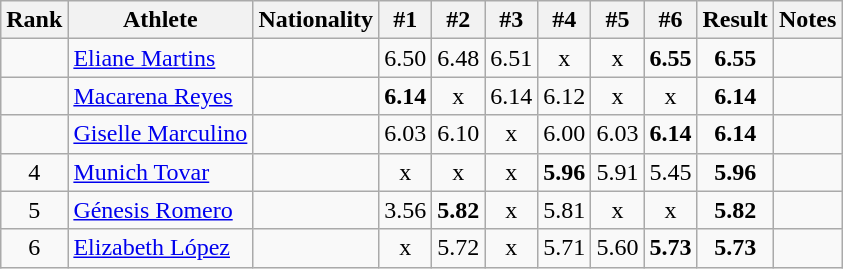<table class="wikitable sortable" style="text-align:center">
<tr>
<th>Rank</th>
<th>Athlete</th>
<th>Nationality</th>
<th>#1</th>
<th>#2</th>
<th>#3</th>
<th>#4</th>
<th>#5</th>
<th>#6</th>
<th>Result</th>
<th>Notes</th>
</tr>
<tr>
<td></td>
<td align="left"><a href='#'>Eliane Martins</a></td>
<td align=left></td>
<td>6.50</td>
<td>6.48</td>
<td>6.51</td>
<td>x</td>
<td>x</td>
<td><strong>6.55</strong></td>
<td><strong>6.55</strong></td>
<td></td>
</tr>
<tr>
<td></td>
<td align="left"><a href='#'>Macarena Reyes</a></td>
<td align=left></td>
<td><strong>6.14</strong></td>
<td>x</td>
<td>6.14</td>
<td>6.12</td>
<td>x</td>
<td>x</td>
<td><strong>6.14</strong></td>
<td></td>
</tr>
<tr>
<td></td>
<td align="left"><a href='#'>Giselle Marculino</a></td>
<td align=left></td>
<td>6.03</td>
<td>6.10</td>
<td>x</td>
<td>6.00</td>
<td>6.03</td>
<td><strong>6.14</strong></td>
<td><strong>6.14</strong></td>
<td></td>
</tr>
<tr>
<td>4</td>
<td align="left"><a href='#'>Munich Tovar</a></td>
<td align=left></td>
<td>x</td>
<td>x</td>
<td>x</td>
<td><strong>5.96</strong></td>
<td>5.91</td>
<td>5.45</td>
<td><strong>5.96</strong></td>
<td></td>
</tr>
<tr>
<td>5</td>
<td align="left"><a href='#'>Génesis Romero</a></td>
<td align=left></td>
<td>3.56</td>
<td><strong>5.82</strong></td>
<td>x</td>
<td>5.81</td>
<td>x</td>
<td>x</td>
<td><strong>5.82</strong></td>
<td></td>
</tr>
<tr>
<td>6</td>
<td align="left"><a href='#'>Elizabeth López</a></td>
<td align=left></td>
<td>x</td>
<td>5.72</td>
<td>x</td>
<td>5.71</td>
<td>5.60</td>
<td><strong>5.73</strong></td>
<td><strong>5.73</strong></td>
<td></td>
</tr>
</table>
